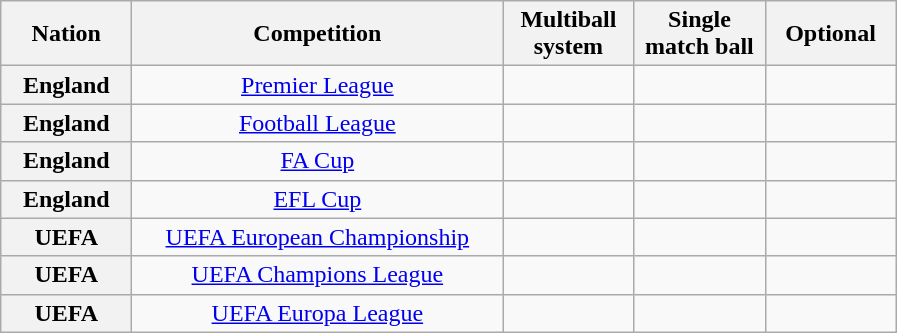<table class="wikitable plainrowheaders sortable">
<tr>
<th scope="col" style="width: 5em;">Nation</th>
<th scope="col" style="width: 15em;">Competition</th>
<th scope="col" style="width: 5em;">Multiball system</th>
<th scope="col" style="width: 5em;">Single match ball</th>
<th scope="col" style="width: 5em;">Optional</th>
</tr>
<tr style="text-align:center;">
<th scope="row">England</th>
<td><a href='#'>Premier League</a></td>
<td></td>
<td></td>
<td></td>
</tr>
<tr style="text-align:center;">
<th scope="row">England</th>
<td><a href='#'>Football League</a></td>
<td></td>
<td></td>
<td></td>
</tr>
<tr style="text-align:center;">
<th scope="row">England</th>
<td><a href='#'>FA Cup</a></td>
<td></td>
<td></td>
<td></td>
</tr>
<tr style="text-align:center;">
<th scope="row">England</th>
<td><a href='#'>EFL Cup</a></td>
<td></td>
<td></td>
<td></td>
</tr>
<tr style="text-align:center;">
<th scope="row">UEFA</th>
<td><a href='#'>UEFA European Championship</a></td>
<td></td>
<td></td>
<td></td>
</tr>
<tr style="text-align:center;">
<th scope="row">UEFA</th>
<td><a href='#'>UEFA Champions League</a></td>
<td></td>
<td></td>
<td></td>
</tr>
<tr style="text-align:center;">
<th scope="row">UEFA</th>
<td><a href='#'>UEFA Europa League</a></td>
<td></td>
<td></td>
<td></td>
</tr>
</table>
